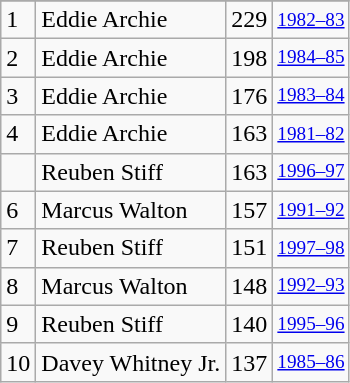<table class="wikitable">
<tr>
</tr>
<tr>
<td>1</td>
<td>Eddie Archie</td>
<td>229</td>
<td style="font-size:80%;"><a href='#'>1982–83</a></td>
</tr>
<tr>
<td>2</td>
<td>Eddie Archie</td>
<td>198</td>
<td style="font-size:80%;"><a href='#'>1984–85</a></td>
</tr>
<tr>
<td>3</td>
<td>Eddie Archie</td>
<td>176</td>
<td style="font-size:80%;"><a href='#'>1983–84</a></td>
</tr>
<tr>
<td>4</td>
<td>Eddie Archie</td>
<td>163</td>
<td style="font-size:80%;"><a href='#'>1981–82</a></td>
</tr>
<tr>
<td></td>
<td>Reuben Stiff</td>
<td>163</td>
<td style="font-size:80%;"><a href='#'>1996–97</a></td>
</tr>
<tr>
<td>6</td>
<td>Marcus Walton</td>
<td>157</td>
<td style="font-size:80%;"><a href='#'>1991–92</a></td>
</tr>
<tr>
<td>7</td>
<td>Reuben Stiff</td>
<td>151</td>
<td style="font-size:80%;"><a href='#'>1997–98</a></td>
</tr>
<tr>
<td>8</td>
<td>Marcus Walton</td>
<td>148</td>
<td style="font-size:80%;"><a href='#'>1992–93</a></td>
</tr>
<tr>
<td>9</td>
<td>Reuben Stiff</td>
<td>140</td>
<td style="font-size:80%;"><a href='#'>1995–96</a></td>
</tr>
<tr>
<td>10</td>
<td>Davey Whitney Jr.</td>
<td>137</td>
<td style="font-size:80%;"><a href='#'>1985–86</a></td>
</tr>
</table>
